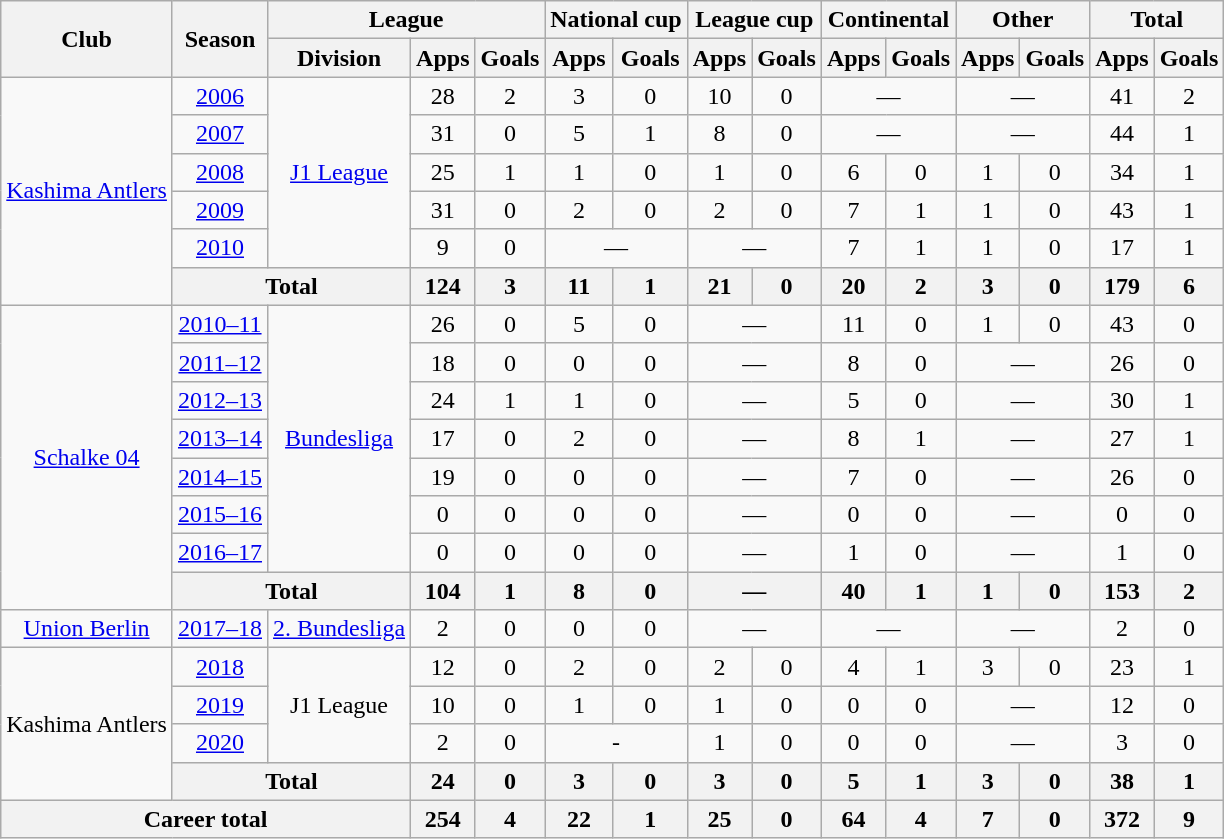<table class="wikitable" style="text-align:center">
<tr>
<th rowspan="2">Club</th>
<th rowspan="2">Season</th>
<th colspan="3">League</th>
<th colspan="2">National cup</th>
<th colspan="2">League cup</th>
<th colspan="2">Continental</th>
<th colspan="2">Other</th>
<th colspan="2">Total</th>
</tr>
<tr>
<th>Division</th>
<th>Apps</th>
<th>Goals</th>
<th>Apps</th>
<th>Goals</th>
<th>Apps</th>
<th>Goals</th>
<th>Apps</th>
<th>Goals</th>
<th>Apps</th>
<th>Goals</th>
<th>Apps</th>
<th>Goals</th>
</tr>
<tr>
<td rowspan="6"><a href='#'>Kashima Antlers</a></td>
<td><a href='#'>2006</a></td>
<td rowspan="5"><a href='#'>J1 League</a></td>
<td>28</td>
<td>2</td>
<td>3</td>
<td>0</td>
<td>10</td>
<td>0</td>
<td colspan="2">—</td>
<td colspan="2">—</td>
<td>41</td>
<td>2</td>
</tr>
<tr>
<td><a href='#'>2007</a></td>
<td>31</td>
<td>0</td>
<td>5</td>
<td>1</td>
<td>8</td>
<td>0</td>
<td colspan="2">—</td>
<td colspan="2">—</td>
<td>44</td>
<td>1</td>
</tr>
<tr>
<td><a href='#'>2008</a></td>
<td>25</td>
<td>1</td>
<td>1</td>
<td>0</td>
<td>1</td>
<td>0</td>
<td>6</td>
<td>0</td>
<td>1</td>
<td>0</td>
<td>34</td>
<td>1</td>
</tr>
<tr>
<td><a href='#'>2009</a></td>
<td>31</td>
<td>0</td>
<td>2</td>
<td>0</td>
<td>2</td>
<td>0</td>
<td>7</td>
<td>1</td>
<td>1</td>
<td>0</td>
<td>43</td>
<td>1</td>
</tr>
<tr>
<td><a href='#'>2010</a></td>
<td>9</td>
<td>0</td>
<td colspan="2">—</td>
<td colspan="2">—</td>
<td>7</td>
<td>1</td>
<td>1</td>
<td>0</td>
<td>17</td>
<td>1</td>
</tr>
<tr>
<th colspan="2">Total</th>
<th>124</th>
<th>3</th>
<th>11</th>
<th>1</th>
<th>21</th>
<th>0</th>
<th>20</th>
<th>2</th>
<th>3</th>
<th>0</th>
<th>179</th>
<th>6</th>
</tr>
<tr>
<td rowspan="8"><a href='#'>Schalke 04</a></td>
<td><a href='#'>2010–11</a></td>
<td rowspan="7"><a href='#'>Bundesliga</a></td>
<td>26</td>
<td>0</td>
<td>5</td>
<td>0</td>
<td colspan="2">—</td>
<td>11</td>
<td>0</td>
<td>1</td>
<td>0</td>
<td>43</td>
<td>0</td>
</tr>
<tr>
<td><a href='#'>2011–12</a></td>
<td>18</td>
<td>0</td>
<td>0</td>
<td>0</td>
<td colspan="2">—</td>
<td>8</td>
<td>0</td>
<td colspan="2">—</td>
<td>26</td>
<td>0</td>
</tr>
<tr>
<td><a href='#'>2012–13</a></td>
<td>24</td>
<td>1</td>
<td>1</td>
<td>0</td>
<td colspan="2">—</td>
<td>5</td>
<td>0</td>
<td colspan="2">—</td>
<td>30</td>
<td>1</td>
</tr>
<tr>
<td><a href='#'>2013–14</a></td>
<td>17</td>
<td>0</td>
<td>2</td>
<td>0</td>
<td colspan="2">—</td>
<td>8</td>
<td>1</td>
<td colspan="2">—</td>
<td>27</td>
<td>1</td>
</tr>
<tr>
<td><a href='#'>2014–15</a></td>
<td>19</td>
<td>0</td>
<td>0</td>
<td>0</td>
<td colspan="2">—</td>
<td>7</td>
<td>0</td>
<td colspan="2">—</td>
<td>26</td>
<td>0</td>
</tr>
<tr>
<td><a href='#'>2015–16</a></td>
<td>0</td>
<td>0</td>
<td>0</td>
<td>0</td>
<td colspan="2">—</td>
<td>0</td>
<td>0</td>
<td colspan="2">—</td>
<td>0</td>
<td>0</td>
</tr>
<tr>
<td><a href='#'>2016–17</a></td>
<td>0</td>
<td>0</td>
<td>0</td>
<td>0</td>
<td colspan="2">—</td>
<td>1</td>
<td>0</td>
<td colspan="2">—</td>
<td>1</td>
<td>0</td>
</tr>
<tr>
<th colspan="2">Total</th>
<th>104</th>
<th>1</th>
<th>8</th>
<th>0</th>
<th colspan="2">—</th>
<th>40</th>
<th>1</th>
<th>1</th>
<th>0</th>
<th>153</th>
<th>2</th>
</tr>
<tr>
<td><a href='#'>Union Berlin</a></td>
<td><a href='#'>2017–18</a></td>
<td><a href='#'>2. Bundesliga</a></td>
<td>2</td>
<td>0</td>
<td>0</td>
<td>0</td>
<td colspan="2">—</td>
<td colspan="2">—</td>
<td colspan="2">—</td>
<td>2</td>
<td>0</td>
</tr>
<tr>
<td rowspan="4">Kashima Antlers</td>
<td><a href='#'>2018</a></td>
<td rowspan="3">J1 League</td>
<td>12</td>
<td>0</td>
<td>2</td>
<td>0</td>
<td>2</td>
<td>0</td>
<td>4</td>
<td>1</td>
<td>3</td>
<td>0</td>
<td>23</td>
<td>1</td>
</tr>
<tr>
<td><a href='#'>2019</a></td>
<td>10</td>
<td>0</td>
<td>1</td>
<td>0</td>
<td>1</td>
<td>0</td>
<td>0</td>
<td>0</td>
<td colspan="2">—</td>
<td>12</td>
<td>0</td>
</tr>
<tr>
<td><a href='#'>2020</a></td>
<td>2</td>
<td>0</td>
<td colspan="2">-</td>
<td>1</td>
<td>0</td>
<td>0</td>
<td>0</td>
<td colspan="2">—</td>
<td>3</td>
<td>0</td>
</tr>
<tr>
<th colspan="2">Total</th>
<th>24</th>
<th>0</th>
<th>3</th>
<th>0</th>
<th>3</th>
<th>0</th>
<th>5</th>
<th>1</th>
<th>3</th>
<th>0</th>
<th>38</th>
<th>1</th>
</tr>
<tr>
<th colspan="3">Career total</th>
<th>254</th>
<th>4</th>
<th>22</th>
<th>1</th>
<th>25</th>
<th>0</th>
<th>64</th>
<th>4</th>
<th>7</th>
<th>0</th>
<th>372</th>
<th>9</th>
</tr>
</table>
